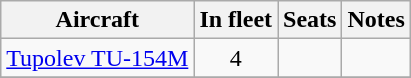<table class="wikitable">
<tr>
<th>Aircraft</th>
<th>In fleet</th>
<th>Seats</th>
<th>Notes</th>
</tr>
<tr>
<td><a href='#'>Tupolev TU-154M</a></td>
<td align=center>4</td>
<td align=center></td>
<td align=center></td>
</tr>
<tr>
</tr>
</table>
